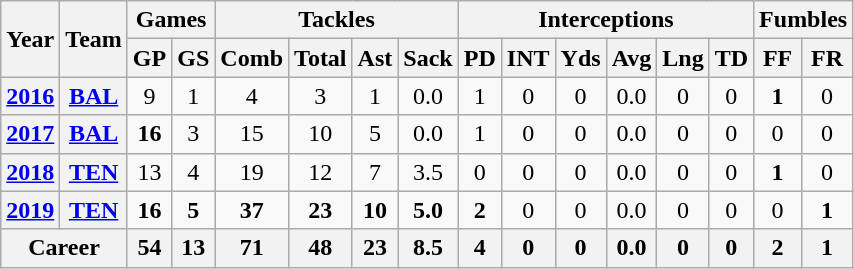<table class="wikitable" style="text-align:center">
<tr>
<th rowspan="2">Year</th>
<th rowspan="2">Team</th>
<th colspan="2">Games</th>
<th colspan="4">Tackles</th>
<th colspan="6">Interceptions</th>
<th colspan="2">Fumbles</th>
</tr>
<tr>
<th>GP</th>
<th>GS</th>
<th>Comb</th>
<th>Total</th>
<th>Ast</th>
<th>Sack</th>
<th>PD</th>
<th>INT</th>
<th>Yds</th>
<th>Avg</th>
<th>Lng</th>
<th>TD</th>
<th>FF</th>
<th>FR</th>
</tr>
<tr>
<th><a href='#'>2016</a></th>
<th><a href='#'>BAL</a></th>
<td>9</td>
<td>1</td>
<td>4</td>
<td>3</td>
<td>1</td>
<td>0.0</td>
<td>1</td>
<td>0</td>
<td>0</td>
<td>0.0</td>
<td>0</td>
<td>0</td>
<td><strong>1</strong></td>
<td>0</td>
</tr>
<tr>
<th><a href='#'>2017</a></th>
<th><a href='#'>BAL</a></th>
<td><strong>16</strong></td>
<td>3</td>
<td>15</td>
<td>10</td>
<td>5</td>
<td>0.0</td>
<td>1</td>
<td>0</td>
<td>0</td>
<td>0.0</td>
<td>0</td>
<td>0</td>
<td>0</td>
<td>0</td>
</tr>
<tr>
<th><a href='#'>2018</a></th>
<th><a href='#'>TEN</a></th>
<td>13</td>
<td>4</td>
<td>19</td>
<td>12</td>
<td>7</td>
<td>3.5</td>
<td>0</td>
<td>0</td>
<td>0</td>
<td>0.0</td>
<td>0</td>
<td>0</td>
<td><strong>1</strong></td>
<td>0</td>
</tr>
<tr>
<th><a href='#'>2019</a></th>
<th><a href='#'>TEN</a></th>
<td><strong>16</strong></td>
<td><strong>5</strong></td>
<td><strong>37</strong></td>
<td><strong>23</strong></td>
<td><strong>10</strong></td>
<td><strong>5.0</strong></td>
<td><strong>2</strong></td>
<td>0</td>
<td>0</td>
<td>0.0</td>
<td>0</td>
<td>0</td>
<td>0</td>
<td><strong>1</strong></td>
</tr>
<tr>
<th colspan=2>Career</th>
<th>54</th>
<th>13</th>
<th>71</th>
<th>48</th>
<th>23</th>
<th>8.5</th>
<th>4</th>
<th>0</th>
<th>0</th>
<th>0.0</th>
<th>0</th>
<th>0</th>
<th>2</th>
<th>1</th>
</tr>
</table>
